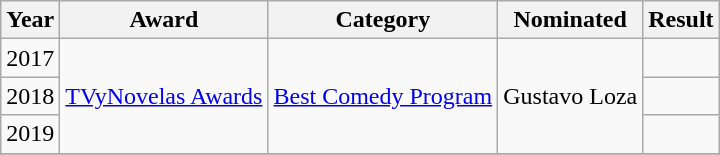<table class="wikitable plainrowheaders">
<tr>
<th scope="col">Year</th>
<th scope="col">Award</th>
<th scope="col">Category</th>
<th scope="col">Nominated</th>
<th scope="col">Result</th>
</tr>
<tr>
<td>2017</td>
<td rowspan="3"><a href='#'>TVyNovelas Awards</a></td>
<td rowspan="3"><a href='#'>Best Comedy Program</a></td>
<td rowspan="3">Gustavo Loza</td>
<td></td>
</tr>
<tr>
<td>2018</td>
<td></td>
</tr>
<tr>
<td>2019</td>
<td></td>
</tr>
<tr>
</tr>
</table>
